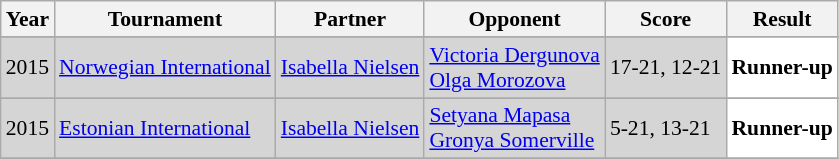<table class="sortable wikitable" style="font-size: 90%;">
<tr>
<th>Year</th>
<th>Tournament</th>
<th>Partner</th>
<th>Opponent</th>
<th>Score</th>
<th>Result</th>
</tr>
<tr>
</tr>
<tr style="background:#D5D5D5">
<td align="center">2015</td>
<td align="left"><a href='#'>Norwegian International</a></td>
<td align="left"> <a href='#'>Isabella Nielsen</a></td>
<td align="left"> <a href='#'>Victoria Dergunova</a> <br>  <a href='#'>Olga Morozova</a></td>
<td align="left">17-21, 12-21</td>
<td style="text-align:left; background:white"> <strong>Runner-up</strong></td>
</tr>
<tr>
</tr>
<tr style="background:#D5D5D5">
<td align="center">2015</td>
<td align="left"><a href='#'>Estonian International</a></td>
<td align="left"> <a href='#'>Isabella Nielsen</a></td>
<td align="left"> <a href='#'>Setyana Mapasa</a> <br>  <a href='#'>Gronya Somerville</a></td>
<td align="left">5-21, 13-21</td>
<td style="text-align:left; background:white"> <strong>Runner-up</strong></td>
</tr>
<tr>
</tr>
</table>
